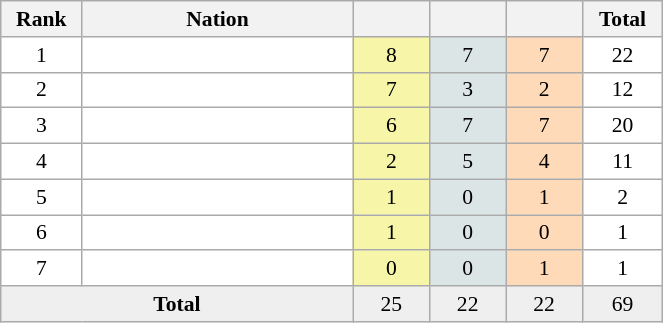<table class="wikitable" width="35%" cellspacing="1" cellpadding="3" style="border:1px solid #AAAAAA;font-size:90%">
<tr>
<th width="50">Rank</th>
<th width="200">Nation</th>
<th width="50"></th>
<th width="50"></th>
<th width="50"></th>
<th width="50">Total</th>
</tr>
<tr align="center" valign="top" bgcolor="#FFFFFF">
<td rowspan="1" valign="center">1</td>
<td align="left"></td>
<td style="background:#F7F6A8;">8</td>
<td style="background:#DCE5E5;">7</td>
<td style="background:#FFDAB9;">7</td>
<td>22</td>
</tr>
<tr align="center" valign="top" bgcolor="#FFFFFF">
<td rowspan="1" valign="center">2</td>
<td align="left"></td>
<td style="background:#F7F6A8;">7</td>
<td style="background:#DCE5E5;">3</td>
<td style="background:#FFDAB9;">2</td>
<td>12</td>
</tr>
<tr align="center" valign="top" bgcolor="#FFFFFF">
<td rowspan="1" valign="center">3</td>
<td align="left"></td>
<td style="background:#F7F6A8;">6</td>
<td style="background:#DCE5E5;">7</td>
<td style="background:#FFDAB9;">7</td>
<td>20</td>
</tr>
<tr align="center" valign="top" bgcolor="#FFFFFF">
<td rowspan="1" valign="center">4</td>
<td align="left"></td>
<td style="background:#F7F6A8;">2</td>
<td style="background:#DCE5E5;">5</td>
<td style="background:#FFDAB9;">4</td>
<td>11</td>
</tr>
<tr align="center" valign="top" bgcolor="#FFFFFF">
<td rowspan="1" valign="center">5</td>
<td align="left"></td>
<td style="background:#F7F6A8;">1</td>
<td style="background:#DCE5E5;">0</td>
<td style="background:#FFDAB9;">1</td>
<td>2</td>
</tr>
<tr align="center" valign="top" bgcolor="#FFFFFF">
<td rowspan="1" valign="center">6</td>
<td align="left"></td>
<td style="background:#F7F6A8;">1</td>
<td style="background:#DCE5E5;">0</td>
<td style="background:#FFDAB9;">0</td>
<td>1</td>
</tr>
<tr align="center" valign="top" bgcolor="#FFFFFF">
<td rowspan="1" valign="center">7</td>
<td align="left"></td>
<td style="background:#F7F6A8;">0</td>
<td style="background:#DCE5E5;">0</td>
<td style="background:#FFDAB9;">1</td>
<td>1</td>
</tr>
<tr align="center" valign="top" bgcolor="#EFEFEF">
<td colspan="2" rowspan="1" valign="center"><strong>Total</strong></td>
<td>25</td>
<td>22</td>
<td>22</td>
<td>69</td>
</tr>
</table>
